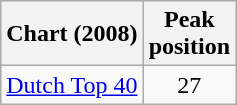<table class="wikitable">
<tr>
<th style="text-align:center;">Chart (2008)</th>
<th style="text-align:center;">Peak<br>position</th>
</tr>
<tr>
<td align="left"><a href='#'>Dutch Top 40</a></td>
<td style="text-align:center;">27</td>
</tr>
</table>
